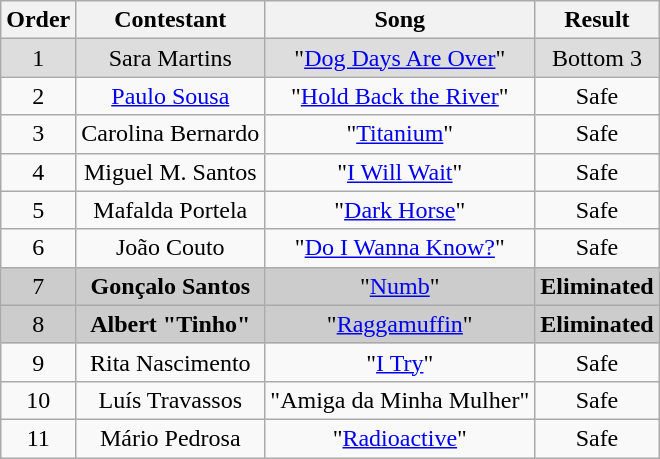<table class="wikitable plainrowheaders" style="text-align:center;">
<tr>
<th>Order</th>
<th>Contestant</th>
<th>Song</th>
<th>Result</th>
</tr>
<tr style="background:#ddd;">
<td>1</td>
<td>Sara Martins</td>
<td>"<a href='#'>Dog Days Are Over</a>"</td>
<td>Bottom 3</td>
</tr>
<tr>
<td>2</td>
<td><a href='#'>Paulo Sousa</a></td>
<td>"<a href='#'>Hold Back the River</a>"</td>
<td>Safe</td>
</tr>
<tr>
<td>3</td>
<td>Carolina Bernardo</td>
<td>"<a href='#'>Titanium</a>"</td>
<td>Safe</td>
</tr>
<tr>
<td>4</td>
<td>Miguel M. Santos</td>
<td>"<a href='#'>I Will Wait</a>"</td>
<td>Safe</td>
</tr>
<tr>
<td>5</td>
<td>Mafalda Portela</td>
<td>"<a href='#'>Dark Horse</a>"</td>
<td>Safe</td>
</tr>
<tr>
<td>6</td>
<td>João Couto</td>
<td>"<a href='#'>Do I Wanna Know?</a>"</td>
<td>Safe</td>
</tr>
<tr style="background:#ccc;">
<td>7</td>
<td><strong>Gonçalo Santos</strong></td>
<td>"<a href='#'>Numb</a>"</td>
<td><strong>Eliminated</strong></td>
</tr>
<tr style="background:#ccc;">
<td>8</td>
<td><strong>Albert "Tinho"</strong></td>
<td>"<a href='#'>Raggamuffin</a>"</td>
<td><strong>Eliminated</strong></td>
</tr>
<tr>
<td>9</td>
<td>Rita Nascimento</td>
<td>"<a href='#'>I Try</a>"</td>
<td>Safe</td>
</tr>
<tr>
<td>10</td>
<td>Luís Travassos</td>
<td>"Amiga da Minha Mulher"</td>
<td>Safe</td>
</tr>
<tr>
<td>11</td>
<td>Mário Pedrosa</td>
<td>"<a href='#'>Radioactive</a>"</td>
<td>Safe</td>
</tr>
</table>
